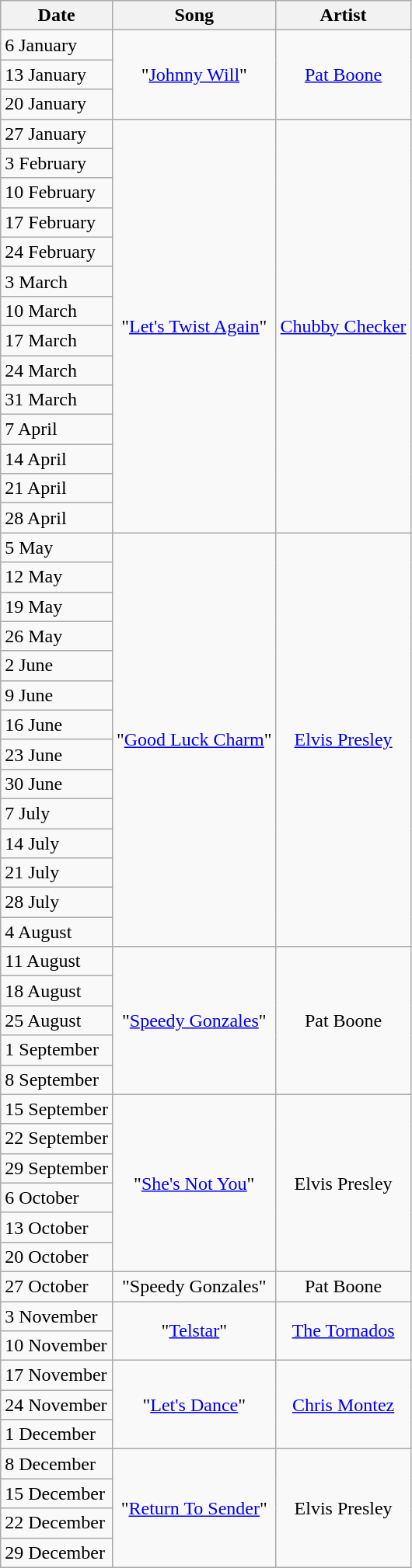<table class="wikitable">
<tr>
<th>Date</th>
<th>Song</th>
<th>Artist</th>
</tr>
<tr>
<td>6 January</td>
<td rowspan="3" align="center">"<a href='#'>Johnny Will</a>"</td>
<td rowspan="3" align="center"><a href='#'>Pat Boone</a></td>
</tr>
<tr>
<td>13 January</td>
</tr>
<tr>
<td>20 January</td>
</tr>
<tr>
<td>27 January</td>
<td rowspan="14" align="center">"<a href='#'>Let's Twist Again</a>"</td>
<td rowspan="14" align="center"><a href='#'>Chubby Checker</a></td>
</tr>
<tr>
<td>3 February</td>
</tr>
<tr>
<td>10 February</td>
</tr>
<tr>
<td>17 February</td>
</tr>
<tr>
<td>24 February</td>
</tr>
<tr>
<td>3 March</td>
</tr>
<tr>
<td>10 March</td>
</tr>
<tr>
<td>17 March</td>
</tr>
<tr>
<td>24 March</td>
</tr>
<tr>
<td>31 March</td>
</tr>
<tr>
<td>7 April</td>
</tr>
<tr>
<td>14 April</td>
</tr>
<tr>
<td>21 April</td>
</tr>
<tr>
<td>28 April</td>
</tr>
<tr>
<td>5 May</td>
<td rowspan="14" align="center">"<a href='#'>Good Luck Charm</a>"</td>
<td rowspan="14" align="center"><a href='#'>Elvis Presley</a></td>
</tr>
<tr>
<td>12 May</td>
</tr>
<tr>
<td>19 May</td>
</tr>
<tr>
<td>26 May</td>
</tr>
<tr>
<td>2 June</td>
</tr>
<tr>
<td>9 June</td>
</tr>
<tr>
<td>16 June</td>
</tr>
<tr>
<td>23 June</td>
</tr>
<tr>
<td>30 June</td>
</tr>
<tr>
<td>7 July</td>
</tr>
<tr>
<td>14 July</td>
</tr>
<tr>
<td>21 July</td>
</tr>
<tr>
<td>28 July</td>
</tr>
<tr>
<td>4 August</td>
</tr>
<tr>
<td>11 August</td>
<td rowspan="5" align="center">"<a href='#'>Speedy Gonzales</a>"</td>
<td rowspan="5" align="center">Pat Boone</td>
</tr>
<tr>
<td>18 August</td>
</tr>
<tr>
<td>25 August</td>
</tr>
<tr>
<td>1 September</td>
</tr>
<tr>
<td>8 September</td>
</tr>
<tr>
<td>15 September</td>
<td rowspan="6" align="center">"<a href='#'>She's Not You</a>"</td>
<td rowspan="6" align="center">Elvis Presley</td>
</tr>
<tr>
<td>22 September</td>
</tr>
<tr>
<td>29 September</td>
</tr>
<tr>
<td>6 October</td>
</tr>
<tr>
<td>13 October</td>
</tr>
<tr>
<td>20 October</td>
</tr>
<tr>
<td>27 October</td>
<td rowspan="1" align="center">"Speedy Gonzales"</td>
<td rowspan="1" align="center">Pat Boone</td>
</tr>
<tr>
<td>3 November</td>
<td rowspan="2" align="center">"<a href='#'>Telstar</a>"</td>
<td rowspan="2" align="center"><a href='#'>The Tornados</a></td>
</tr>
<tr>
<td>10 November</td>
</tr>
<tr>
<td>17 November</td>
<td rowspan="3" align="center">"<a href='#'>Let's Dance</a>"</td>
<td rowspan="3" align="center"><a href='#'>Chris Montez</a></td>
</tr>
<tr>
<td>24 November</td>
</tr>
<tr>
<td>1 December</td>
</tr>
<tr>
<td>8 December</td>
<td rowspan="4" align="center">"<a href='#'>Return To Sender</a>"</td>
<td rowspan="4" align="center">Elvis Presley</td>
</tr>
<tr>
<td>15 December</td>
</tr>
<tr>
<td>22 December</td>
</tr>
<tr>
<td>29 December</td>
</tr>
</table>
